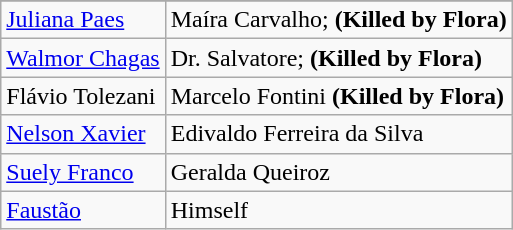<table class="wikitable">
<tr bgcolor="#CCCCCC">
</tr>
<tr>
<td><a href='#'>Juliana Paes</a></td>
<td>Maíra Carvalho; <strong>(Killed by Flora)</strong></td>
</tr>
<tr>
<td><a href='#'>Walmor Chagas</a></td>
<td>Dr. Salvatore; <strong>(Killed by Flora)</strong></td>
</tr>
<tr>
<td>Flávio Tolezani</td>
<td>Marcelo Fontini <strong>(Killed by Flora)</strong></td>
</tr>
<tr>
<td><a href='#'>Nelson Xavier</a></td>
<td>Edivaldo Ferreira da Silva</td>
</tr>
<tr>
<td><a href='#'>Suely Franco</a></td>
<td>Geralda Queiroz</td>
</tr>
<tr>
<td><a href='#'>Faustão</a></td>
<td>Himself</td>
</tr>
</table>
